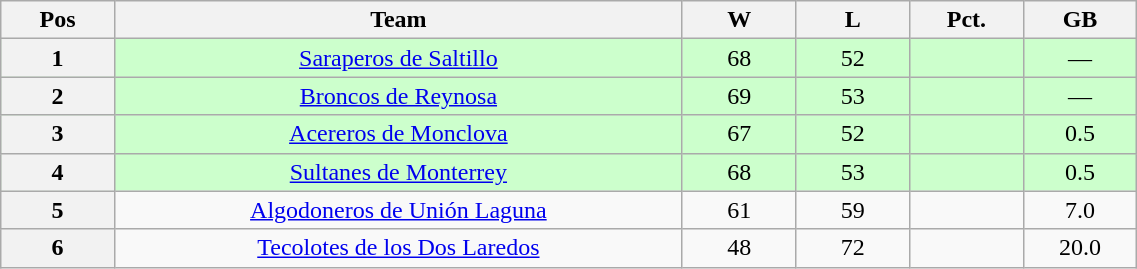<table class="wikitable plainrowheaders" width="60%" style="text-align:center;">
<tr>
<th scope="col" width="5%">Pos</th>
<th scope="col" width="25%">Team</th>
<th scope="col" width="5%">W</th>
<th scope="col" width="5%">L</th>
<th scope="col" width="5%">Pct.</th>
<th scope="col" width="5%">GB</th>
</tr>
<tr style="background-color:#ccffcc;">
<th>1</th>
<td><a href='#'>Saraperos de Saltillo</a></td>
<td>68</td>
<td>52</td>
<td></td>
<td>—</td>
</tr>
<tr style="background-color:#ccffcc;">
<th>2</th>
<td><a href='#'>Broncos de Reynosa</a></td>
<td>69</td>
<td>53</td>
<td></td>
<td>—</td>
</tr>
<tr style="background-color:#ccffcc;">
<th>3</th>
<td><a href='#'>Acereros de Monclova</a></td>
<td>67</td>
<td>52</td>
<td></td>
<td>0.5</td>
</tr>
<tr style="background-color:#ccffcc;">
<th>4</th>
<td><a href='#'>Sultanes de Monterrey</a></td>
<td>68</td>
<td>53</td>
<td></td>
<td>0.5</td>
</tr>
<tr>
<th>5</th>
<td><a href='#'>Algodoneros de Unión Laguna</a></td>
<td>61</td>
<td>59</td>
<td></td>
<td>7.0</td>
</tr>
<tr>
<th>6</th>
<td><a href='#'>Tecolotes de los Dos Laredos</a></td>
<td>48</td>
<td>72</td>
<td></td>
<td>20.0</td>
</tr>
</table>
